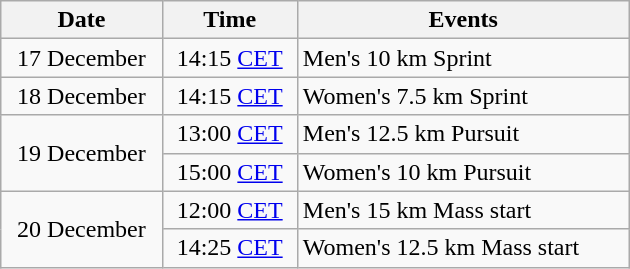<table class="wikitable" style="text-align: center" width="420">
<tr>
<th>Date</th>
<th>Time</th>
<th>Events</th>
</tr>
<tr>
<td rowspan=1>17 December</td>
<td>14:15 <a href='#'>CET</a></td>
<td style="text-align: left">Men's 10 km Sprint</td>
</tr>
<tr>
<td rowspan=1>18 December</td>
<td>14:15 <a href='#'>CET</a></td>
<td style="text-align: left">Women's 7.5 km Sprint</td>
</tr>
<tr>
<td rowspan=2>19 December</td>
<td>13:00 <a href='#'>CET</a></td>
<td style="text-align: left">Men's 12.5 km Pursuit</td>
</tr>
<tr>
<td>15:00 <a href='#'>CET</a></td>
<td style="text-align: left">Women's 10 km Pursuit</td>
</tr>
<tr>
<td rowspan=2>20 December</td>
<td>12:00 <a href='#'>CET</a></td>
<td style="text-align: left">Men's 15 km Mass start</td>
</tr>
<tr>
<td>14:25 <a href='#'>CET</a></td>
<td style="text-align: left">Women's 12.5 km Mass start</td>
</tr>
</table>
